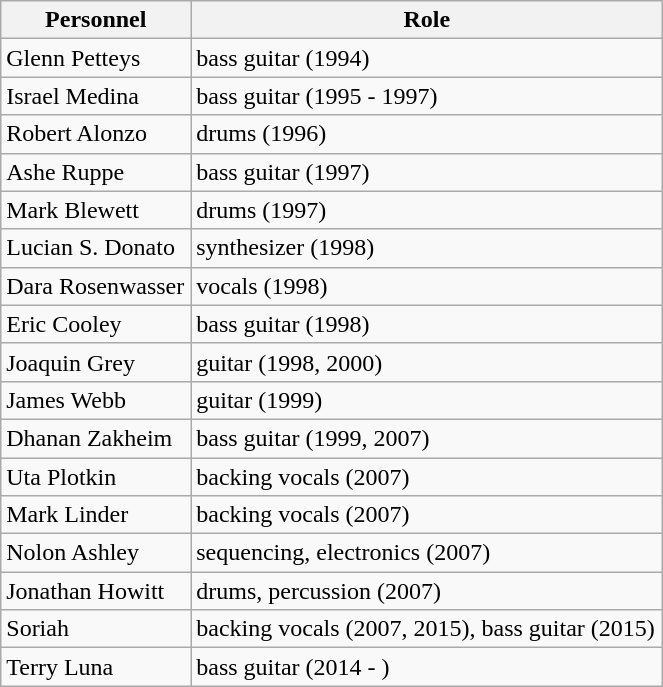<table class="wikitable" style=" text-align:center; font-size:100%;" width="35%">
<tr>
<th>Personnel</th>
<th>Role</th>
</tr>
<tr>
<td align=left>Glenn Petteys</td>
<td align=left>bass guitar (1994)</td>
</tr>
<tr>
<td align=left>Israel Medina</td>
<td align=left>bass guitar (1995 - 1997)</td>
</tr>
<tr>
<td align=left>Robert Alonzo</td>
<td align=left>drums (1996)</td>
</tr>
<tr>
<td align=left>Ashe Ruppe</td>
<td align=left>bass guitar (1997)</td>
</tr>
<tr>
<td align=left>Mark Blewett</td>
<td align=left>drums (1997)</td>
</tr>
<tr>
<td align=left>Lucian S. Donato</td>
<td align=left>synthesizer (1998)</td>
</tr>
<tr>
<td align=left>Dara Rosenwasser</td>
<td align=left>vocals (1998)</td>
</tr>
<tr>
<td align=left>Eric Cooley</td>
<td align=left>bass guitar (1998)</td>
</tr>
<tr>
<td align=left>Joaquin Grey</td>
<td align=left>guitar (1998, 2000)</td>
</tr>
<tr>
<td align=left>James Webb</td>
<td align=left>guitar (1999)</td>
</tr>
<tr>
<td align=left>Dhanan Zakheim</td>
<td align=left>bass guitar (1999, 2007)</td>
</tr>
<tr>
<td align=left>Uta Plotkin</td>
<td align=left>backing vocals (2007)</td>
</tr>
<tr>
<td align=left>Mark Linder</td>
<td align=left>backing vocals (2007)</td>
</tr>
<tr>
<td align=left>Nolon Ashley</td>
<td align=left>sequencing, electronics (2007)</td>
</tr>
<tr>
<td align=left>Jonathan Howitt</td>
<td align=left>drums, percussion (2007)</td>
</tr>
<tr>
<td align=left>Soriah</td>
<td align=left>backing vocals (2007, 2015), bass guitar (2015)</td>
</tr>
<tr>
<td align=left>Terry Luna</td>
<td align=left>bass guitar (2014 - )</td>
</tr>
</table>
